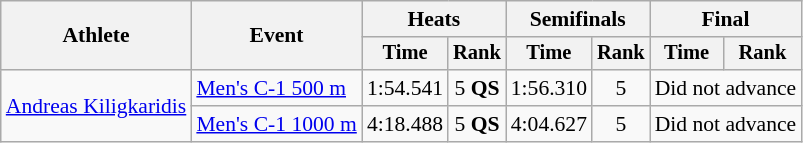<table class=wikitable style="font-size:90%">
<tr>
<th rowspan="2">Athlete</th>
<th rowspan="2">Event</th>
<th colspan="2">Heats</th>
<th colspan="2">Semifinals</th>
<th colspan="2">Final</th>
</tr>
<tr style="font-size:95%">
<th>Time</th>
<th>Rank</th>
<th>Time</th>
<th>Rank</th>
<th>Time</th>
<th>Rank</th>
</tr>
<tr align=center>
<td align=left rowspan=2><a href='#'>Andreas Kiligkaridis</a></td>
<td align=left><a href='#'>Men's C-1 500 m</a></td>
<td>1:54.541</td>
<td>5 <strong>QS</strong></td>
<td>1:56.310</td>
<td>5</td>
<td colspan=2>Did not advance</td>
</tr>
<tr align=center>
<td align=left><a href='#'>Men's C-1 1000 m</a></td>
<td>4:18.488</td>
<td>5 <strong>QS</strong></td>
<td>4:04.627</td>
<td>5</td>
<td colspan=2>Did not advance</td>
</tr>
</table>
